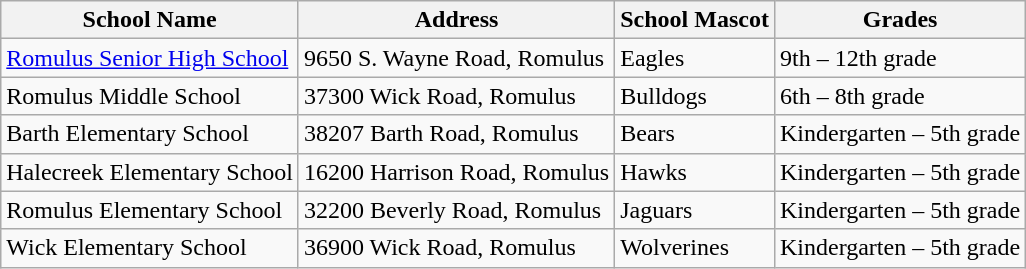<table class="wikitable">
<tr>
<th>School Name</th>
<th>Address</th>
<th>School Mascot</th>
<th>Grades</th>
</tr>
<tr>
<td><a href='#'>Romulus Senior High School</a></td>
<td>9650 S. Wayne Road, Romulus</td>
<td>Eagles</td>
<td>9th – 12th grade</td>
</tr>
<tr>
<td>Romulus Middle School</td>
<td>37300 Wick Road, Romulus</td>
<td>Bulldogs</td>
<td>6th – 8th grade</td>
</tr>
<tr>
<td>Barth Elementary School</td>
<td>38207 Barth Road, Romulus</td>
<td>Bears</td>
<td>Kindergarten – 5th grade</td>
</tr>
<tr>
<td>Halecreek Elementary School</td>
<td>16200 Harrison Road, Romulus</td>
<td>Hawks</td>
<td>Kindergarten – 5th grade</td>
</tr>
<tr>
<td>Romulus Elementary School</td>
<td>32200 Beverly Road, Romulus</td>
<td>Jaguars</td>
<td>Kindergarten – 5th grade</td>
</tr>
<tr>
<td>Wick Elementary School</td>
<td>36900 Wick Road, Romulus</td>
<td>Wolverines</td>
<td>Kindergarten – 5th grade</td>
</tr>
</table>
